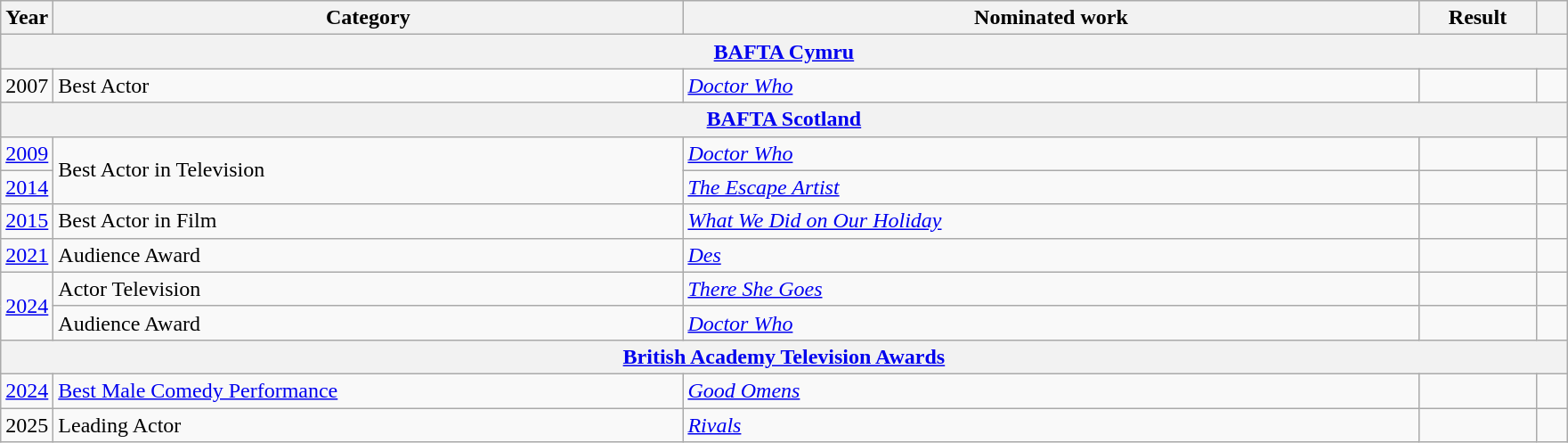<table class=wikitable>
<tr>
<th scope="col" style="width:1em;">Year</th>
<th scope="col" style="width:29em;">Category</th>
<th scope="col" style="width:34em;">Nominated work</th>
<th scope="col" style="width:5em;">Result</th>
<th scope="col" style="width:1em;"></th>
</tr>
<tr>
<th colspan="5"><a href='#'>BAFTA Cymru</a></th>
</tr>
<tr>
<td>2007</td>
<td>Best Actor</td>
<td><em><a href='#'>Doctor Who</a></em></td>
<td></td>
<td></td>
</tr>
<tr>
<th colspan="5"><a href='#'>BAFTA Scotland</a></th>
</tr>
<tr>
<td><a href='#'>2009</a></td>
<td rowspan="2">Best Actor in Television</td>
<td><em><a href='#'>Doctor Who</a></em></td>
<td></td>
<td></td>
</tr>
<tr>
<td><a href='#'>2014</a></td>
<td><em><a href='#'>The Escape Artist</a></em></td>
<td></td>
<td></td>
</tr>
<tr>
<td><a href='#'>2015</a></td>
<td>Best Actor in Film</td>
<td><em><a href='#'>What We Did on Our Holiday</a></em></td>
<td></td>
<td></td>
</tr>
<tr>
<td><a href='#'>2021</a></td>
<td>Audience Award</td>
<td><em><a href='#'>Des</a></em></td>
<td></td>
<td></td>
</tr>
<tr>
<td rowspan="2"><a href='#'>2024</a></td>
<td>Actor Television</td>
<td><em><a href='#'>There She Goes</a></em></td>
<td></td>
<td></td>
</tr>
<tr>
<td>Audience Award</td>
<td><em><a href='#'>Doctor Who</a></em></td>
<td></td>
<td></td>
</tr>
<tr>
<th colspan="5"><a href='#'>British Academy Television Awards</a></th>
</tr>
<tr>
<td><a href='#'>2024</a></td>
<td><a href='#'>Best Male Comedy Performance</a></td>
<td><em><a href='#'>Good Omens</a></em></td>
<td></td>
<td></td>
</tr>
<tr>
<td>2025</td>
<td>Leading Actor</td>
<td><em><a href='#'>Rivals</a></em></td>
<td></td>
<td></td>
</tr>
</table>
